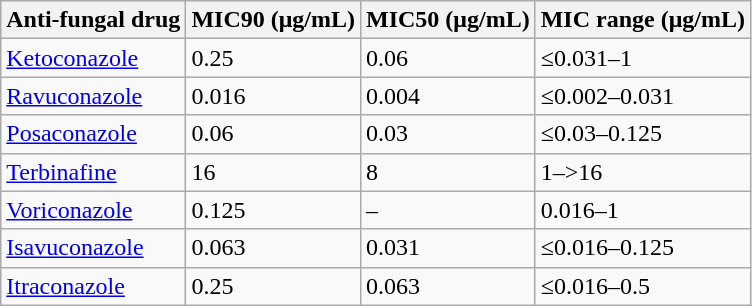<table class="wikitable sortable">
<tr>
<th>Anti-fungal drug</th>
<th>MIC90 (μg/mL)</th>
<th>MIC50 (μg/mL)</th>
<th>MIC range (μg/mL)</th>
</tr>
<tr>
<td><a href='#'>Ketoconazole</a></td>
<td>0.25</td>
<td>0.06</td>
<td>≤0.031–1</td>
</tr>
<tr>
<td><a href='#'>Ravuconazole</a></td>
<td>0.016</td>
<td>0.004</td>
<td>≤0.002–0.031</td>
</tr>
<tr>
<td><a href='#'>Posaconazole</a></td>
<td>0.06</td>
<td>0.03</td>
<td>≤0.03–0.125</td>
</tr>
<tr>
<td><a href='#'>Terbinafine</a></td>
<td>16</td>
<td>8</td>
<td>1–>16</td>
</tr>
<tr>
<td><a href='#'>Voriconazole</a></td>
<td>0.125</td>
<td>–</td>
<td>0.016–1</td>
</tr>
<tr>
<td><a href='#'>Isavuconazole</a></td>
<td>0.063</td>
<td>0.031</td>
<td>≤0.016–0.125</td>
</tr>
<tr>
<td><a href='#'>Itraconazole</a></td>
<td>0.25</td>
<td>0.063</td>
<td>≤0.016–0.5</td>
</tr>
</table>
